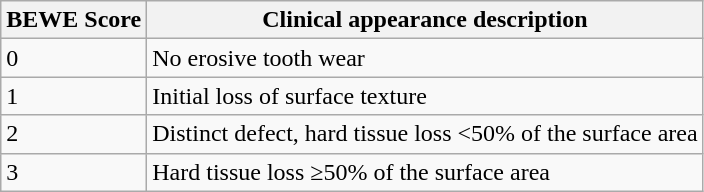<table class="wikitable">
<tr>
<th>BEWE Score</th>
<th>Clinical appearance description</th>
</tr>
<tr>
<td>0</td>
<td>No erosive tooth wear</td>
</tr>
<tr>
<td>1</td>
<td>Initial loss of surface texture</td>
</tr>
<tr>
<td>2</td>
<td>Distinct defect, hard tissue loss <50% of the surface area</td>
</tr>
<tr>
<td>3</td>
<td>Hard tissue loss ≥50% of the surface area</td>
</tr>
</table>
